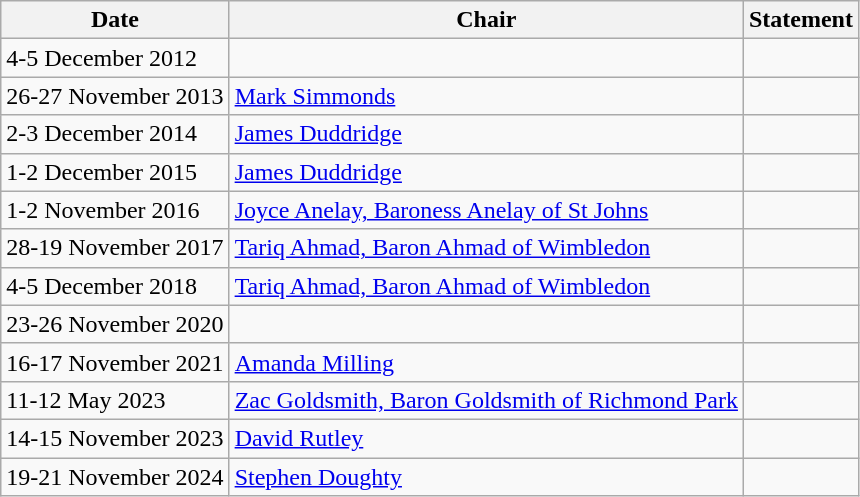<table class="wikitable">
<tr>
<th scope="col">Date</th>
<th scope="col">Chair</th>
<th scope="col">Statement</th>
</tr>
<tr>
<td>4-5 December 2012</td>
<td></td>
<td></td>
</tr>
<tr>
<td>26-27 November 2013</td>
<td><a href='#'>Mark Simmonds</a></td>
<td></td>
</tr>
<tr>
<td>2-3 December 2014</td>
<td><a href='#'>James Duddridge</a></td>
<td> </td>
</tr>
<tr>
<td>1-2 December 2015</td>
<td><a href='#'>James Duddridge</a></td>
<td></td>
</tr>
<tr>
<td>1-2 November 2016</td>
<td><a href='#'>Joyce Anelay, Baroness Anelay of St Johns</a></td>
<td></td>
</tr>
<tr>
<td>28-19 November 2017</td>
<td><a href='#'>Tariq Ahmad, Baron Ahmad of Wimbledon</a></td>
<td></td>
</tr>
<tr>
<td>4-5 December 2018</td>
<td><a href='#'>Tariq Ahmad, Baron Ahmad of Wimbledon</a></td>
<td></td>
</tr>
<tr>
<td>23-26 November 2020</td>
<td></td>
<td></td>
</tr>
<tr>
<td>16-17 November 2021</td>
<td><a href='#'>Amanda Milling</a></td>
<td></td>
</tr>
<tr>
<td>11-12 May 2023</td>
<td><a href='#'>Zac Goldsmith, Baron Goldsmith of Richmond Park</a></td>
<td></td>
</tr>
<tr>
<td>14-15 November 2023</td>
<td><a href='#'>David Rutley</a></td>
<td></td>
</tr>
<tr>
<td>19-21 November 2024</td>
<td><a href='#'>Stephen Doughty</a></td>
<td></td>
</tr>
</table>
